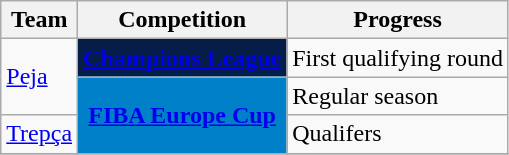<table class="wikitable sortable">
<tr>
<th>Team</th>
<th>Competition</th>
<th>Progress</th>
</tr>
<tr>
<td rowspan=2><a href='#'>Peja</a></td>
<td rowspan="1" style="background-color:#071D49;color:#D0D3D4;text-align:center"><strong><span><a href='#'>Champions League</a></span></strong></td>
<td>First qualifying round</td>
</tr>
<tr>
<td rowspan=2 style="background-color:#0080C8;color:white;text-align:center"><strong><span><a href='#'>FIBA Europe Cup</a></span></strong></td>
<td>Regular season</td>
</tr>
<tr>
<td><a href='#'>Trepça</a></td>
<td>Qualifers</td>
</tr>
<tr>
</tr>
</table>
